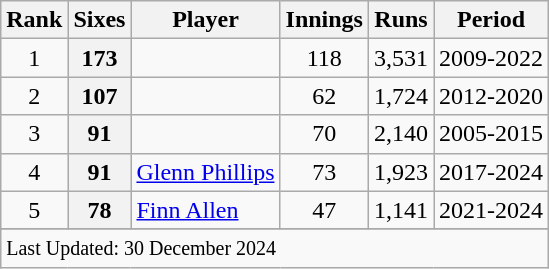<table class="wikitable plainrowheaders sortable">
<tr>
<th scope=col>Rank</th>
<th scope=col>Sixes</th>
<th scope=col>Player</th>
<th scope=col>Innings</th>
<th scope=col>Runs</th>
<th scope=col>Period</th>
</tr>
<tr>
<td align=center>1</td>
<th scope=row style=text-align:center;>173</th>
<td></td>
<td align=center>118</td>
<td align=center>3,531</td>
<td>2009-2022</td>
</tr>
<tr>
<td align=center>2</td>
<th scope=row style=text-align:center;>107</th>
<td></td>
<td align=center>62</td>
<td align=center>1,724</td>
<td>2012-2020</td>
</tr>
<tr>
<td align=center>3</td>
<th scope=row style=text-align:center;>91</th>
<td></td>
<td align=center>70</td>
<td align=center>2,140</td>
<td>2005-2015</td>
</tr>
<tr>
<td align=center>4</td>
<th scope=row style=text-align:center;>91</th>
<td><a href='#'>Glenn Phillips</a></td>
<td align=center>73</td>
<td align="center">1,923</td>
<td>2017-2024</td>
</tr>
<tr>
<td align=center>5</td>
<th scope=row style=text-align:center;>78</th>
<td><a href='#'>Finn Allen</a></td>
<td align=center>47</td>
<td align=center>1,141</td>
<td>2021-2024</td>
</tr>
<tr>
</tr>
<tr class=sortbottom>
<td colspan=6><small>Last Updated: 30 December 2024</small></td>
</tr>
</table>
